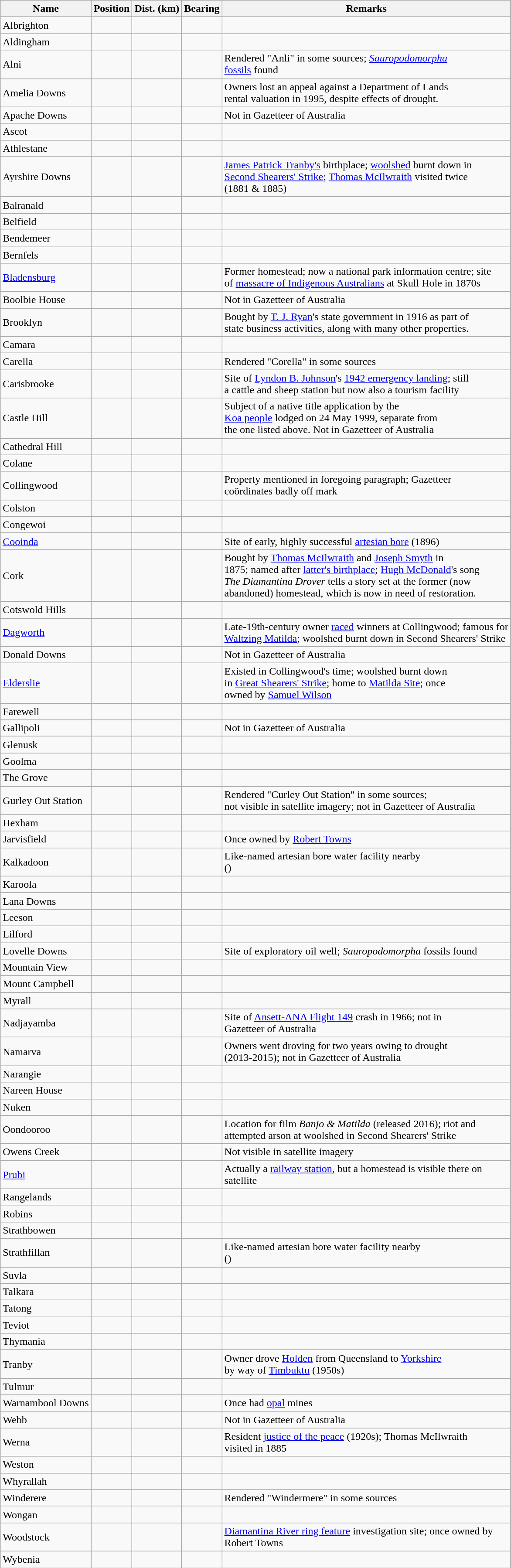<table class="wikitable">
<tr>
<th>Name</th>
<th>Position</th>
<th>Dist. (km)</th>
<th>Bearing</th>
<th>Remarks</th>
</tr>
<tr>
<td>Albrighton</td>
<td></td>
<td></td>
<td></td>
<td></td>
</tr>
<tr>
<td>Aldingham</td>
<td></td>
<td></td>
<td></td>
<td></td>
</tr>
<tr>
<td>Alni</td>
<td></td>
<td></td>
<td></td>
<td>Rendered "Anli" in some sources; <em><a href='#'>Sauropodomorpha</a></em><br><a href='#'>fossils</a> found</td>
</tr>
<tr>
<td>Amelia Downs</td>
<td></td>
<td></td>
<td></td>
<td>Owners lost an appeal against a Department of Lands<br>rental valuation in 1995, despite effects of drought.</td>
</tr>
<tr>
<td>Apache Downs</td>
<td></td>
<td></td>
<td></td>
<td>Not in Gazetteer of Australia</td>
</tr>
<tr>
<td>Ascot</td>
<td></td>
<td></td>
<td></td>
<td></td>
</tr>
<tr>
<td>Athlestane</td>
<td></td>
<td></td>
<td></td>
<td></td>
</tr>
<tr>
<td>Ayrshire Downs</td>
<td></td>
<td></td>
<td></td>
<td><a href='#'>James Patrick Tranby's</a> birthplace; <a href='#'>woolshed</a> burnt down in<br><a href='#'>Second Shearers' Strike</a>; <a href='#'>Thomas McIlwraith</a> visited twice<br>(1881 & 1885)</td>
</tr>
<tr>
<td>Balranald</td>
<td></td>
<td></td>
<td></td>
<td></td>
</tr>
<tr>
<td>Belfield</td>
<td></td>
<td></td>
<td></td>
<td></td>
</tr>
<tr>
<td>Bendemeer</td>
<td></td>
<td></td>
<td></td>
<td></td>
</tr>
<tr>
<td>Bernfels</td>
<td></td>
<td></td>
<td></td>
<td></td>
</tr>
<tr>
<td><a href='#'>Bladensburg</a></td>
<td></td>
<td></td>
<td></td>
<td>Former homestead; now a national park information centre; site<br>of <a href='#'>massacre of Indigenous Australians</a> at Skull Hole in 1870s</td>
</tr>
<tr>
<td>Boolbie House</td>
<td></td>
<td></td>
<td></td>
<td>Not in Gazetteer of Australia</td>
</tr>
<tr>
<td>Brooklyn</td>
<td></td>
<td></td>
<td></td>
<td>Bought by <a href='#'>T. J. Ryan</a>'s state government in 1916 as part of<br>state business activities, along with many other properties.</td>
</tr>
<tr>
<td>Camara</td>
<td></td>
<td></td>
<td></td>
<td></td>
</tr>
<tr>
<td>Carella</td>
<td></td>
<td></td>
<td></td>
<td>Rendered "Corella" in some sources</td>
</tr>
<tr>
<td>Carisbrooke</td>
<td></td>
<td></td>
<td></td>
<td>Site of <a href='#'>Lyndon B. Johnson</a>'s <a href='#'>1942 emergency landing</a>; still<br>a cattle and sheep station but now also a tourism facility</td>
</tr>
<tr>
<td>Castle Hill</td>
<td></td>
<td></td>
<td></td>
<td>Subject of a native title application by the<br><a href='#'>Koa people</a> lodged on 24 May 1999, separate from<br>the one listed above. Not in Gazetteer of Australia</td>
</tr>
<tr>
<td>Cathedral Hill</td>
<td></td>
<td></td>
<td></td>
<td></td>
</tr>
<tr>
<td>Colane</td>
<td></td>
<td></td>
<td></td>
<td></td>
</tr>
<tr>
<td>Collingwood</td>
<td></td>
<td></td>
<td></td>
<td>Property mentioned in foregoing paragraph; Gazetteer<br>coördinates badly off mark</td>
</tr>
<tr>
<td>Colston</td>
<td></td>
<td></td>
<td></td>
<td></td>
</tr>
<tr>
<td>Congewoi</td>
<td></td>
<td></td>
<td></td>
<td></td>
</tr>
<tr>
<td><a href='#'>Cooinda</a></td>
<td></td>
<td></td>
<td></td>
<td>Site of early, highly successful <a href='#'>artesian bore</a> (1896)</td>
</tr>
<tr>
<td>Cork</td>
<td></td>
<td></td>
<td></td>
<td>Bought by <a href='#'>Thomas McIlwraith</a> and <a href='#'>Joseph Smyth</a> in<br>1875; named after <a href='#'>latter's birthplace</a>; <a href='#'>Hugh McDonald</a>'s song<br><em>The Diamantina Drover</em> tells a story set at the former (now<br>abandoned) homestead, which is now in need of restoration.</td>
</tr>
<tr>
<td>Cotswold Hills</td>
<td></td>
<td></td>
<td></td>
<td></td>
</tr>
<tr>
<td><a href='#'>Dagworth</a></td>
<td></td>
<td></td>
<td></td>
<td>Late-19th-century owner <a href='#'>raced</a> winners at Collingwood; famous for<br><a href='#'>Waltzing Matilda</a>; woolshed burnt down in Second Shearers' Strike</td>
</tr>
<tr>
<td>Donald Downs</td>
<td></td>
<td></td>
<td></td>
<td>Not in Gazetteer of Australia</td>
</tr>
<tr>
<td><a href='#'>Elderslie</a></td>
<td></td>
<td></td>
<td></td>
<td>Existed in Collingwood's time; woolshed burnt down<br>in <a href='#'>Great Shearers' Strike</a>; home to <a href='#'>Matilda Site</a>; once<br>owned by <a href='#'>Samuel Wilson</a></td>
</tr>
<tr>
<td>Farewell</td>
<td></td>
<td></td>
<td></td>
<td></td>
</tr>
<tr>
<td>Gallipoli</td>
<td></td>
<td></td>
<td></td>
<td>Not in Gazetteer of Australia</td>
</tr>
<tr>
<td>Glenusk</td>
<td></td>
<td></td>
<td></td>
<td></td>
</tr>
<tr>
<td>Goolma</td>
<td></td>
<td></td>
<td></td>
<td></td>
</tr>
<tr>
<td>The Grove</td>
<td></td>
<td></td>
<td></td>
<td></td>
</tr>
<tr>
<td>Gurley Out Station</td>
<td></td>
<td></td>
<td></td>
<td>Rendered "Curley Out Station" in some sources;<br> not visible in satellite imagery; not in Gazetteer of Australia</td>
</tr>
<tr>
<td>Hexham</td>
<td></td>
<td></td>
<td></td>
<td></td>
</tr>
<tr>
<td>Jarvisfield</td>
<td></td>
<td></td>
<td></td>
<td>Once owned by <a href='#'>Robert Towns</a></td>
</tr>
<tr>
<td>Kalkadoon</td>
<td></td>
<td></td>
<td></td>
<td>Like-named artesian bore water facility nearby<br>()</td>
</tr>
<tr>
<td>Karoola</td>
<td></td>
<td></td>
<td></td>
<td></td>
</tr>
<tr>
<td>Lana Downs</td>
<td></td>
<td></td>
<td></td>
<td></td>
</tr>
<tr>
<td>Leeson</td>
<td></td>
<td></td>
<td></td>
<td></td>
</tr>
<tr>
<td>Lilford</td>
<td></td>
<td></td>
<td></td>
<td></td>
</tr>
<tr>
<td>Lovelle Downs</td>
<td></td>
<td></td>
<td></td>
<td>Site of exploratory oil well; <em>Sauropodomorpha</em> fossils found</td>
</tr>
<tr>
<td>Mountain View</td>
<td></td>
<td></td>
<td></td>
<td></td>
</tr>
<tr>
<td>Mount Campbell</td>
<td></td>
<td></td>
<td></td>
<td></td>
</tr>
<tr>
<td>Myrall</td>
<td></td>
<td></td>
<td></td>
<td></td>
</tr>
<tr>
<td>Nadjayamba</td>
<td></td>
<td></td>
<td></td>
<td>Site of <a href='#'>Ansett-ANA Flight 149</a> crash in 1966; not in<br>Gazetteer of Australia</td>
</tr>
<tr>
<td>Namarva</td>
<td></td>
<td></td>
<td></td>
<td>Owners went droving for two years owing to drought <br>(2013-2015); not in Gazetteer of Australia</td>
</tr>
<tr>
<td>Narangie</td>
<td></td>
<td></td>
<td></td>
<td></td>
</tr>
<tr>
<td>Nareen House</td>
<td></td>
<td></td>
<td></td>
<td></td>
</tr>
<tr>
<td>Nuken</td>
<td></td>
<td></td>
<td></td>
<td></td>
</tr>
<tr>
<td>Oondooroo</td>
<td></td>
<td></td>
<td></td>
<td>Location for film <em>Banjo & Matilda</em> (released 2016); riot and<br>attempted arson at woolshed in Second Shearers' Strike</td>
</tr>
<tr>
<td>Owens Creek</td>
<td></td>
<td></td>
<td></td>
<td>Not visible in satellite imagery</td>
</tr>
<tr>
<td><a href='#'>Prubi</a></td>
<td></td>
<td></td>
<td></td>
<td>Actually a <a href='#'>railway station</a>, but a homestead is visible there on<br>satellite</td>
</tr>
<tr>
<td>Rangelands</td>
<td></td>
<td></td>
<td></td>
<td></td>
</tr>
<tr>
<td>Robins</td>
<td></td>
<td></td>
<td></td>
<td></td>
</tr>
<tr>
<td>Strathbowen</td>
<td></td>
<td></td>
<td></td>
<td></td>
</tr>
<tr>
<td>Strathfillan</td>
<td></td>
<td></td>
<td></td>
<td>Like-named artesian bore water facility nearby<br>()</td>
</tr>
<tr>
<td>Suvla</td>
<td></td>
<td></td>
<td></td>
<td></td>
</tr>
<tr>
<td>Talkara</td>
<td></td>
<td></td>
<td></td>
<td></td>
</tr>
<tr>
<td>Tatong</td>
<td></td>
<td></td>
<td></td>
<td></td>
</tr>
<tr>
<td>Teviot</td>
<td></td>
<td></td>
<td></td>
<td></td>
</tr>
<tr>
<td>Thymania</td>
<td></td>
<td></td>
<td></td>
<td></td>
</tr>
<tr>
<td>Tranby</td>
<td></td>
<td></td>
<td></td>
<td>Owner drove <a href='#'>Holden</a> from Queensland to <a href='#'>Yorkshire</a><br>by way of <a href='#'>Timbuktu</a> (1950s)</td>
</tr>
<tr>
<td>Tulmur</td>
<td></td>
<td></td>
<td></td>
<td></td>
</tr>
<tr>
<td>Warnambool Downs</td>
<td></td>
<td></td>
<td></td>
<td>Once had <a href='#'>opal</a> mines</td>
</tr>
<tr>
<td>Webb</td>
<td></td>
<td></td>
<td></td>
<td>Not in Gazetteer of Australia</td>
</tr>
<tr>
<td>Werna</td>
<td></td>
<td></td>
<td></td>
<td>Resident <a href='#'>justice of the peace</a> (1920s); Thomas McIlwraith<br>visited in 1885</td>
</tr>
<tr>
<td>Weston</td>
<td></td>
<td></td>
<td></td>
<td></td>
</tr>
<tr>
<td>Whyrallah</td>
<td></td>
<td></td>
<td></td>
<td></td>
</tr>
<tr>
<td>Winderere</td>
<td></td>
<td></td>
<td></td>
<td>Rendered "Windermere" in some sources</td>
</tr>
<tr>
<td>Wongan</td>
<td></td>
<td></td>
<td></td>
<td></td>
</tr>
<tr>
<td>Woodstock</td>
<td></td>
<td></td>
<td></td>
<td><a href='#'>Diamantina River ring feature</a> investigation site; once owned by<br>Robert Towns</td>
</tr>
<tr>
<td>Wybenia</td>
<td></td>
<td></td>
<td></td>
<td></td>
</tr>
</table>
